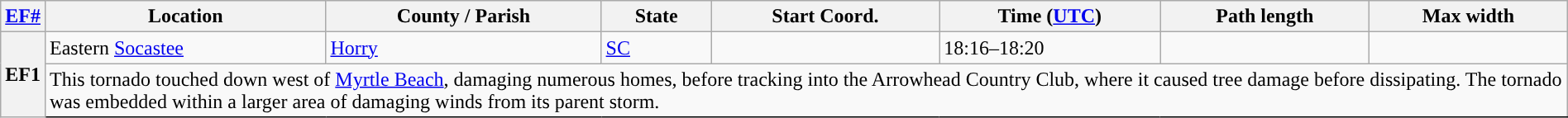<table class="wikitable sortable" style="width:100%;">
<tr>
<th scope="col" width="2%" align="center"><a href='#'>EF#</a></th>
<th scope="col" align="center" class="unsortable">Location</th>
<th scope="col" align="center" class="unsortable">County / Parish</th>
<th scope="col" align="center">State</th>
<th scope="col" align="center">Start Coord.</th>
<th scope="col" align="center">Time (<a href='#'>UTC</a>)</th>
<th scope="col" align="center">Path length</th>
<th scope="col" align="center">Max width</th>
</tr>
<tr>
<th scope="row" rowspan="2" style="background-color:#">EF1</th>
<td>Eastern <a href='#'>Socastee</a></td>
<td><a href='#'>Horry</a></td>
<td><a href='#'>SC</a></td>
<td></td>
<td>18:16–18:20</td>
<td></td>
<td></td>
</tr>
<tr class="expand-child">
<td colspan="8" style=" border-bottom: 1px solid black;">This tornado touched down west of <a href='#'>Myrtle Beach</a>, damaging numerous homes, before tracking into the Arrowhead Country Club, where it caused tree damage before dissipating. The tornado was embedded within a larger area of damaging winds from its parent storm.</td>
</tr>
</table>
